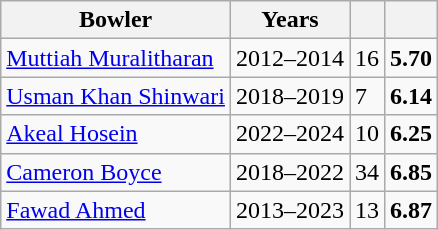<table class="wikitable">
<tr>
<th>Bowler</th>
<th>Years</th>
<th></th>
<th></th>
</tr>
<tr>
<td><a href='#'>Muttiah Muralitharan</a></td>
<td>2012–2014</td>
<td>16</td>
<td><strong>5.70</strong></td>
</tr>
<tr>
<td><a href='#'>Usman Khan Shinwari</a></td>
<td>2018–2019</td>
<td>7</td>
<td><strong>6.14</strong></td>
</tr>
<tr>
<td><a href='#'>Akeal Hosein</a></td>
<td>2022–2024</td>
<td>10</td>
<td><strong>6.25</strong></td>
</tr>
<tr>
<td><a href='#'>Cameron Boyce</a></td>
<td>2018–2022</td>
<td>34</td>
<td><strong>6.85</strong></td>
</tr>
<tr>
<td><a href='#'>Fawad Ahmed</a></td>
<td>2013–2023</td>
<td>13</td>
<td><strong>6.87</strong></td>
</tr>
</table>
